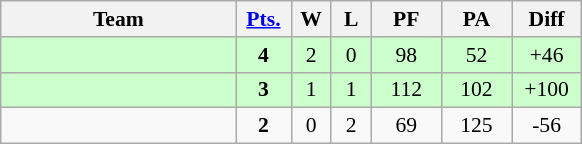<table class=wikitable style="font-size:90%;">
<tr align=center>
<th width=150px>Team</th>
<th width=30px><a href='#'>Pts.</a></th>
<th width=20px>W</th>
<th width=20px>L</th>
<th width=40px>PF</th>
<th width=40px>PA</th>
<th width=40px>Diff</th>
</tr>
<tr align=center bgcolor="#ccffcc">
<td align=left></td>
<td><strong>4</strong></td>
<td>2</td>
<td>0</td>
<td>98</td>
<td>52</td>
<td>+46</td>
</tr>
<tr align=center bgcolor="#ccffcc">
<td align=left></td>
<td><strong>3</strong></td>
<td>1</td>
<td>1</td>
<td>112</td>
<td>102</td>
<td>+100</td>
</tr>
<tr align=center>
<td align=left></td>
<td><strong>2</strong></td>
<td>0</td>
<td>2</td>
<td>69</td>
<td>125</td>
<td>-56</td>
</tr>
</table>
